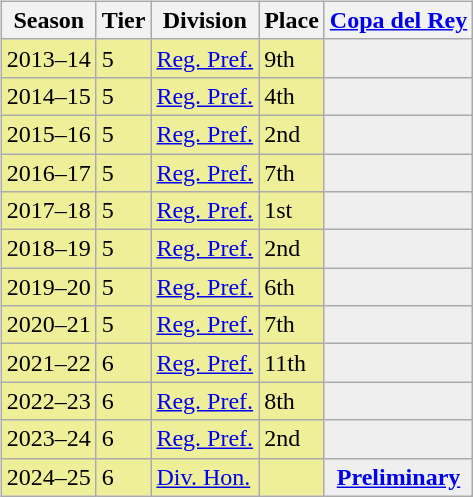<table>
<tr>
<td valign="top" width=0%><br><table class="wikitable">
<tr style="background:#f0f6fa;">
<th>Season</th>
<th>Tier</th>
<th>Division</th>
<th>Place</th>
<th><a href='#'>Copa del Rey</a></th>
</tr>
<tr>
<td style="background:#EFEF99;">2013–14</td>
<td style="background:#EFEF99;">5</td>
<td style="background:#EFEF99;"><a href='#'>Reg. Pref.</a></td>
<td style="background:#EFEF99;">9th</td>
<th style="background:#efefef;"></th>
</tr>
<tr>
<td style="background:#EFEF99;">2014–15</td>
<td style="background:#EFEF99;">5</td>
<td style="background:#EFEF99;"><a href='#'>Reg. Pref.</a></td>
<td style="background:#EFEF99;">4th</td>
<th style="background:#efefef;"></th>
</tr>
<tr>
<td style="background:#EFEF99;">2015–16</td>
<td style="background:#EFEF99;">5</td>
<td style="background:#EFEF99;"><a href='#'>Reg. Pref.</a></td>
<td style="background:#EFEF99;">2nd</td>
<th style="background:#efefef;"></th>
</tr>
<tr>
<td style="background:#EFEF99;">2016–17</td>
<td style="background:#EFEF99;">5</td>
<td style="background:#EFEF99;"><a href='#'>Reg. Pref.</a></td>
<td style="background:#EFEF99;">7th</td>
<th style="background:#efefef;"></th>
</tr>
<tr>
<td style="background:#EFEF99;">2017–18</td>
<td style="background:#EFEF99;">5</td>
<td style="background:#EFEF99;"><a href='#'>Reg. Pref.</a></td>
<td style="background:#EFEF99;">1st</td>
<th style="background:#efefef;"></th>
</tr>
<tr>
<td style="background:#EFEF99;">2018–19</td>
<td style="background:#EFEF99;">5</td>
<td style="background:#EFEF99;"><a href='#'>Reg. Pref.</a></td>
<td style="background:#EFEF99;">2nd</td>
<th style="background:#efefef;"></th>
</tr>
<tr>
<td style="background:#EFEF99;">2019–20</td>
<td style="background:#EFEF99;">5</td>
<td style="background:#EFEF99;"><a href='#'>Reg. Pref.</a></td>
<td style="background:#EFEF99;">6th</td>
<th style="background:#efefef;"></th>
</tr>
<tr>
<td style="background:#EFEF99;">2020–21</td>
<td style="background:#EFEF99;">5</td>
<td style="background:#EFEF99;"><a href='#'>Reg. Pref.</a></td>
<td style="background:#EFEF99;">7th</td>
<th style="background:#efefef;"></th>
</tr>
<tr>
<td style="background:#EFEF99;">2021–22</td>
<td style="background:#EFEF99;">6</td>
<td style="background:#EFEF99;"><a href='#'>Reg. Pref.</a></td>
<td style="background:#EFEF99;">11th</td>
<th style="background:#efefef;"></th>
</tr>
<tr>
<td style="background:#EFEF99;">2022–23</td>
<td style="background:#EFEF99;">6</td>
<td style="background:#EFEF99;"><a href='#'>Reg. Pref.</a></td>
<td style="background:#EFEF99;">8th</td>
<th style="background:#efefef;"></th>
</tr>
<tr>
<td style="background:#EFEF99;">2023–24</td>
<td style="background:#EFEF99;">6</td>
<td style="background:#EFEF99;"><a href='#'>Reg. Pref.</a></td>
<td style="background:#EFEF99;">2nd</td>
<th style="background:#efefef;"></th>
</tr>
<tr>
<td style="background:#EFEF99;">2024–25</td>
<td style="background:#EFEF99;">6</td>
<td style="background:#EFEF99;"><a href='#'>Div. Hon.</a></td>
<td style="background:#EFEF99;"></td>
<th style="background:#efefef;"><a href='#'>Preliminary</a></th>
</tr>
</table>
</td>
</tr>
</table>
